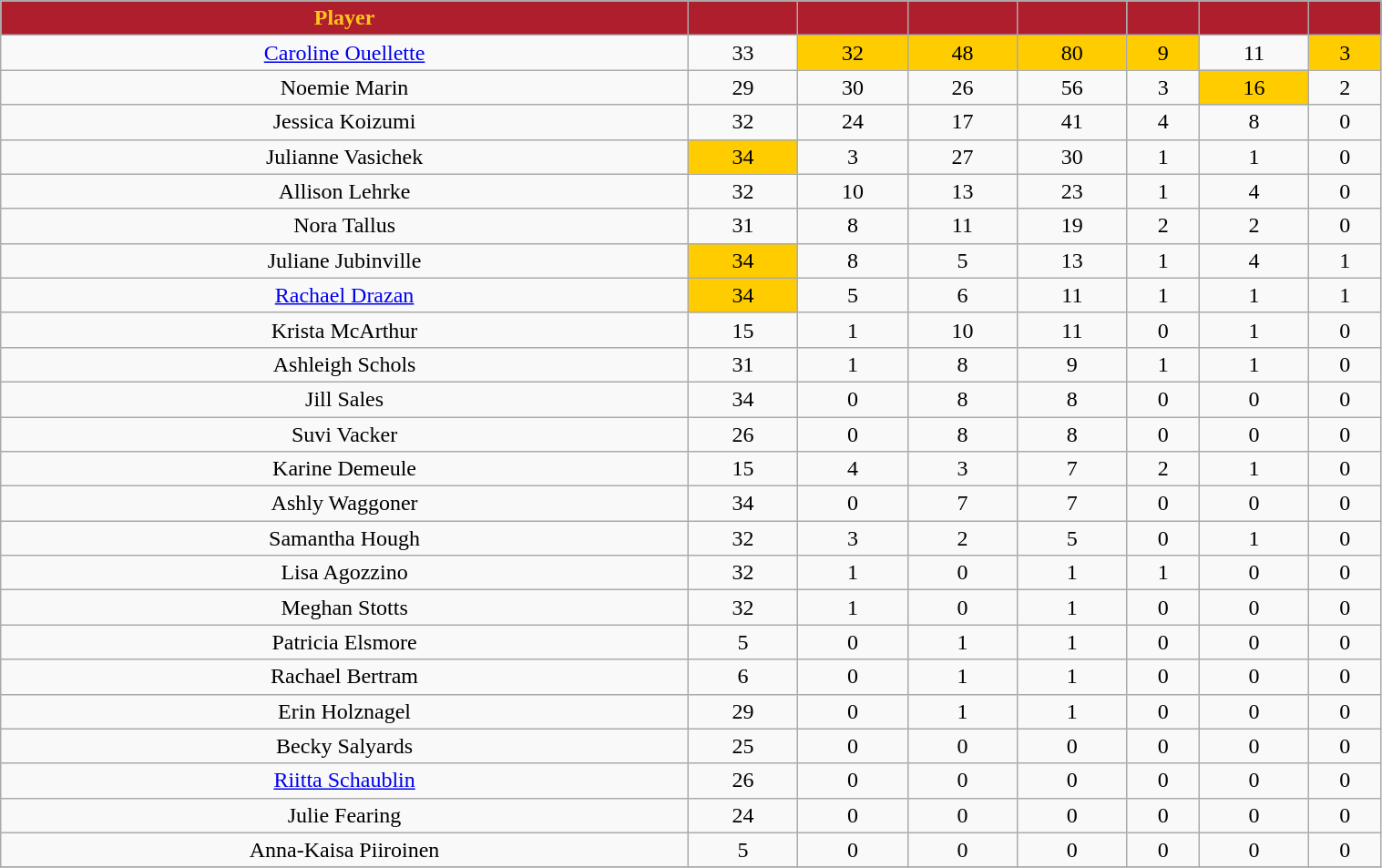<table class="wikitable" style="text-align: center;" width="80%">
<tr>
<th style="background:#AF1E2D; color:#FFC61E;">Player</th>
<th style="background:#AF1E2D; color:#FFC61E;"></th>
<th style="background:#AF1E2D; color:#FFC61E;"></th>
<th style="background:#AF1E2D; color:#FFC61E;"></th>
<th style="background:#AF1E2D; color:#FFC61E;"></th>
<th style="background:#AF1E2D; color:#FFC61E;"></th>
<th style="background:#AF1E2D; color:#FFC61E;"></th>
<th style="background:#AF1E2D; color:#FFC61E;"></th>
</tr>
<tr>
<td><a href='#'>Caroline Ouellette</a></td>
<td>33</td>
<td bgcolor="#FFCC00">32</td>
<td bgcolor="#FFCC00">48</td>
<td bgcolor="#FFCC00">80</td>
<td bgcolor="#FFCC00">9</td>
<td>11</td>
<td bgcolor="#FFCC00">3</td>
</tr>
<tr>
<td>Noemie Marin</td>
<td>29</td>
<td>30</td>
<td>26</td>
<td>56</td>
<td>3</td>
<td bgcolor="#FFCC00">16</td>
<td>2</td>
</tr>
<tr>
<td>Jessica Koizumi</td>
<td>32</td>
<td>24</td>
<td>17</td>
<td>41</td>
<td>4</td>
<td>8</td>
<td>0</td>
</tr>
<tr>
<td>Julianne Vasichek</td>
<td bgcolor="#FFCC00">34</td>
<td>3</td>
<td>27</td>
<td>30</td>
<td>1</td>
<td>1</td>
<td>0</td>
</tr>
<tr>
<td>Allison Lehrke</td>
<td>32</td>
<td>10</td>
<td>13</td>
<td>23</td>
<td>1</td>
<td>4</td>
<td>0</td>
</tr>
<tr>
<td>Nora Tallus</td>
<td>31</td>
<td>8</td>
<td>11</td>
<td>19</td>
<td>2</td>
<td>2</td>
<td>0</td>
</tr>
<tr>
<td>Juliane Jubinville</td>
<td bgcolor="#FFCC00">34</td>
<td>8</td>
<td>5</td>
<td>13</td>
<td>1</td>
<td>4</td>
<td>1</td>
</tr>
<tr>
<td><a href='#'>Rachael Drazan</a></td>
<td bgcolor="#FFCC00">34</td>
<td>5</td>
<td>6</td>
<td>11</td>
<td>1</td>
<td>1</td>
<td>1</td>
</tr>
<tr>
<td>Krista McArthur</td>
<td>15</td>
<td>1</td>
<td>10</td>
<td>11</td>
<td>0</td>
<td>1</td>
<td>0</td>
</tr>
<tr>
<td>Ashleigh Schols</td>
<td>31</td>
<td>1</td>
<td>8</td>
<td>9</td>
<td>1</td>
<td>1</td>
<td>0</td>
</tr>
<tr>
<td>Jill Sales</td>
<td>34</td>
<td>0</td>
<td>8</td>
<td>8</td>
<td>0</td>
<td>0</td>
<td>0</td>
</tr>
<tr>
<td>Suvi Vacker</td>
<td>26</td>
<td>0</td>
<td>8</td>
<td>8</td>
<td>0</td>
<td>0</td>
<td>0</td>
</tr>
<tr>
<td>Karine Demeule</td>
<td>15</td>
<td>4</td>
<td>3</td>
<td>7</td>
<td>2</td>
<td>1</td>
<td>0</td>
</tr>
<tr>
<td>Ashly Waggoner</td>
<td>34</td>
<td>0</td>
<td>7</td>
<td>7</td>
<td>0</td>
<td>0</td>
<td>0</td>
</tr>
<tr>
<td>Samantha Hough</td>
<td>32</td>
<td>3</td>
<td>2</td>
<td>5</td>
<td>0</td>
<td>1</td>
<td>0</td>
</tr>
<tr>
<td>Lisa Agozzino</td>
<td>32</td>
<td>1</td>
<td>0</td>
<td>1</td>
<td>1</td>
<td>0</td>
<td>0</td>
</tr>
<tr>
<td>Meghan Stotts</td>
<td>32</td>
<td>1</td>
<td>0</td>
<td>1</td>
<td>0</td>
<td>0</td>
<td>0</td>
</tr>
<tr>
<td>Patricia Elsmore</td>
<td>5</td>
<td>0</td>
<td>1</td>
<td>1</td>
<td>0</td>
<td>0</td>
<td>0</td>
</tr>
<tr>
<td>Rachael Bertram</td>
<td>6</td>
<td>0</td>
<td>1</td>
<td>1</td>
<td>0</td>
<td>0</td>
<td>0</td>
</tr>
<tr>
<td>Erin Holznagel</td>
<td>29</td>
<td>0</td>
<td>1</td>
<td>1</td>
<td>0</td>
<td>0</td>
<td>0</td>
</tr>
<tr>
<td>Becky Salyards</td>
<td>25</td>
<td>0</td>
<td>0</td>
<td>0</td>
<td>0</td>
<td>0</td>
<td>0</td>
</tr>
<tr>
<td><a href='#'>Riitta Schaublin</a></td>
<td>26</td>
<td>0</td>
<td>0</td>
<td>0</td>
<td>0</td>
<td>0</td>
<td>0</td>
</tr>
<tr>
<td>Julie Fearing</td>
<td>24</td>
<td>0</td>
<td>0</td>
<td>0</td>
<td>0</td>
<td>0</td>
<td>0</td>
</tr>
<tr>
<td>Anna-Kaisa Piiroinen</td>
<td>5</td>
<td>0</td>
<td>0</td>
<td>0</td>
<td>0</td>
<td>0</td>
<td>0</td>
</tr>
<tr>
</tr>
</table>
